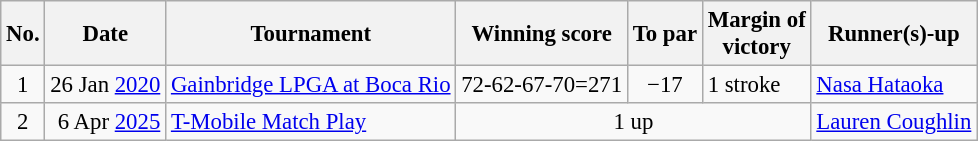<table class="wikitable" style="font-size:95%;">
<tr>
<th>No.</th>
<th>Date</th>
<th>Tournament</th>
<th>Winning score</th>
<th>To par</th>
<th>Margin of<br>victory</th>
<th>Runner(s)-up</th>
</tr>
<tr>
<td align=center>1</td>
<td align=right>26 Jan <a href='#'>2020</a></td>
<td><a href='#'>Gainbridge LPGA at Boca Rio</a></td>
<td align=right>72-62-67-70=271</td>
<td align=center>−17</td>
<td>1 stroke</td>
<td> <a href='#'>Nasa Hataoka</a></td>
</tr>
<tr>
<td align=center>2</td>
<td align=right>6 Apr <a href='#'>2025</a></td>
<td><a href='#'>T-Mobile Match Play</a></td>
<td colspan=3 align=center>1 up</td>
<td> <a href='#'>Lauren Coughlin</a></td>
</tr>
</table>
